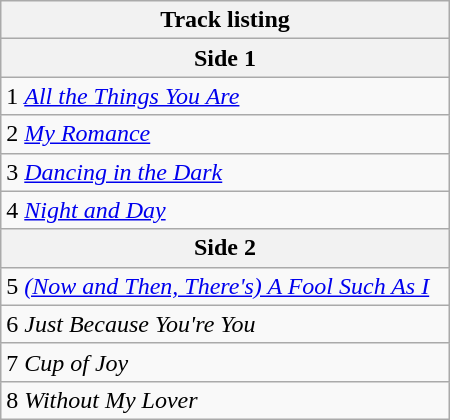<table class="wikitable collapsible collapsed" style="width:300px;">
<tr>
<th>Track listing</th>
</tr>
<tr>
<th>Side 1</th>
</tr>
<tr>
<td>1 <em><a href='#'>All the Things You Are</a></em></td>
</tr>
<tr>
<td>2 <em><a href='#'>My Romance</a></em></td>
</tr>
<tr>
<td>3 <em><a href='#'>Dancing in the Dark</a></em></td>
</tr>
<tr>
<td>4 <em><a href='#'>Night and Day</a></em></td>
</tr>
<tr>
<th>Side 2</th>
</tr>
<tr>
<td>5 <em><a href='#'>(Now and Then, There's) A Fool Such As I</a></em></td>
</tr>
<tr>
<td>6 <em>Just Because You're You</em></td>
</tr>
<tr>
<td>7 <em>Cup of Joy</em></td>
</tr>
<tr>
<td>8 <em>Without My Lover</em></td>
</tr>
</table>
